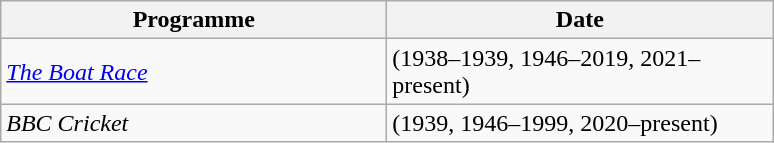<table class="wikitable">
<tr>
<th width=250>Programme</th>
<th width=250>Date</th>
</tr>
<tr>
<td><em><a href='#'>The Boat Race</a></em></td>
<td>(1938–1939, 1946–2019, 2021–present)</td>
</tr>
<tr>
<td><em>BBC Cricket</em></td>
<td>(1939, 1946–1999, 2020–present)</td>
</tr>
</table>
